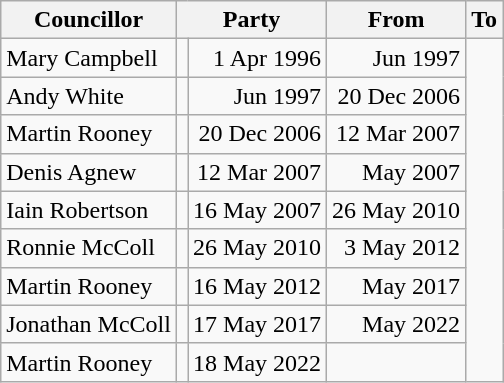<table class=wikitable>
<tr>
<th>Councillor</th>
<th colspan=2>Party</th>
<th>From</th>
<th>To</th>
</tr>
<tr>
<td>Mary Campbell</td>
<td></td>
<td align=right>1 Apr 1996</td>
<td align=right>Jun 1997</td>
</tr>
<tr>
<td>Andy White</td>
<td></td>
<td align=right>Jun 1997</td>
<td align=right>20 Dec 2006</td>
</tr>
<tr>
<td>Martin Rooney</td>
<td></td>
<td align=right>20 Dec 2006</td>
<td align=right>12 Mar 2007</td>
</tr>
<tr>
<td>Denis Agnew</td>
<td></td>
<td align=right>12 Mar 2007</td>
<td align=right>May 2007</td>
</tr>
<tr>
<td>Iain Robertson</td>
<td></td>
<td align=right>16 May 2007</td>
<td align=right>26 May 2010</td>
</tr>
<tr>
<td>Ronnie McColl</td>
<td></td>
<td align=right>26 May 2010</td>
<td align=right>3 May 2012</td>
</tr>
<tr>
<td>Martin Rooney</td>
<td></td>
<td align=right>16 May 2012</td>
<td align=right>May 2017</td>
</tr>
<tr>
<td>Jonathan McColl</td>
<td></td>
<td align=right>17 May 2017</td>
<td align=right>May 2022</td>
</tr>
<tr>
<td>Martin Rooney</td>
<td></td>
<td align=right>18 May 2022</td>
<td align=right></td>
</tr>
</table>
